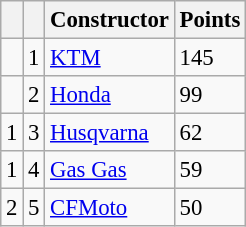<table class="wikitable" style="font-size: 95%;">
<tr>
<th></th>
<th></th>
<th>Constructor</th>
<th>Points</th>
</tr>
<tr>
<td></td>
<td align=center>1</td>
<td> <a href='#'>KTM</a></td>
<td align=left>145</td>
</tr>
<tr>
<td></td>
<td align=center>2</td>
<td> <a href='#'>Honda</a></td>
<td align=left>99</td>
</tr>
<tr>
<td> 1</td>
<td align=center>3</td>
<td> <a href='#'>Husqvarna</a></td>
<td align=left>62</td>
</tr>
<tr>
<td> 1</td>
<td align=center>4</td>
<td> <a href='#'>Gas Gas</a></td>
<td align=left>59</td>
</tr>
<tr>
<td> 2</td>
<td align=center>5</td>
<td> <a href='#'>CFMoto</a></td>
<td align=left>50</td>
</tr>
</table>
